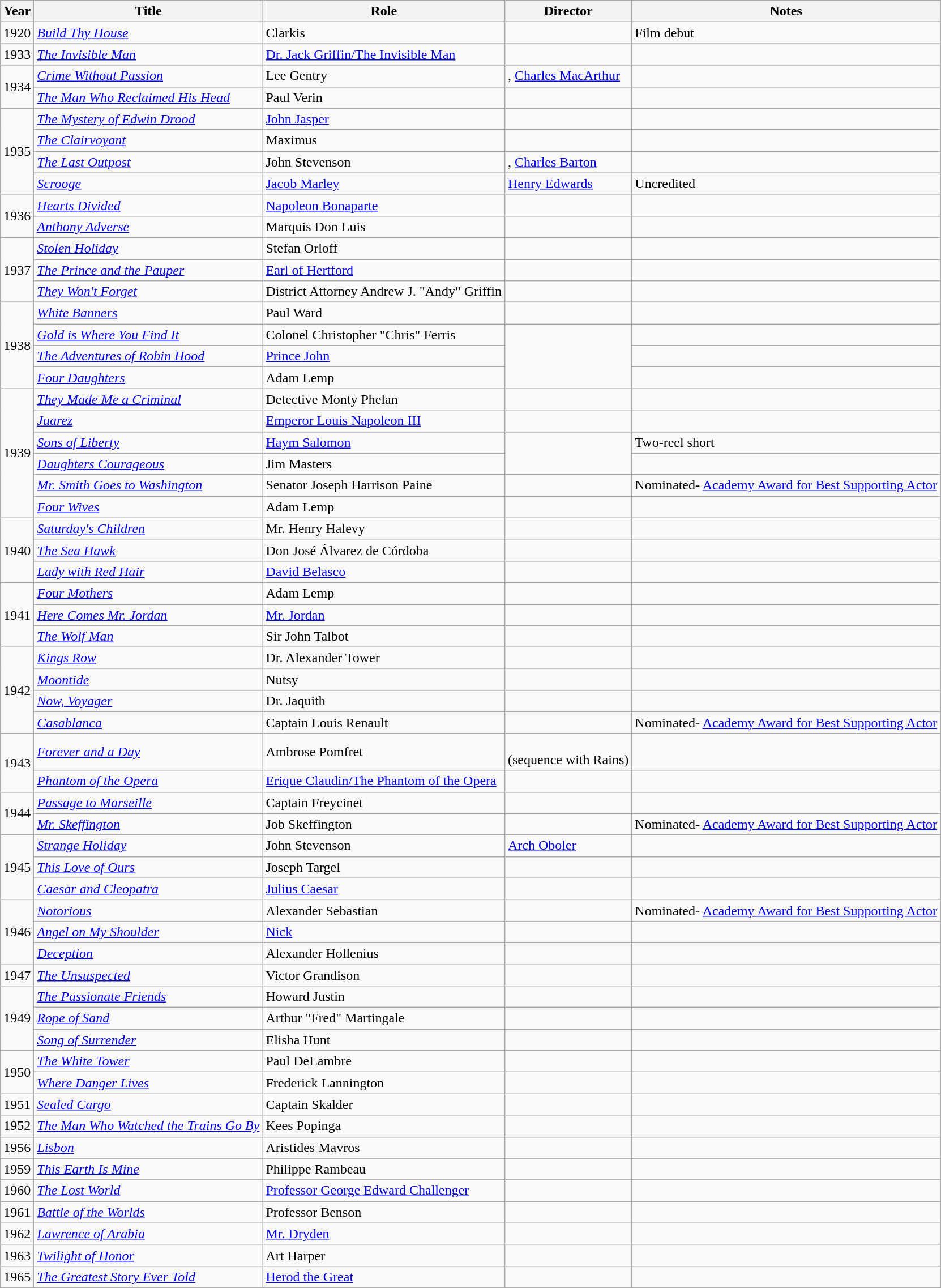<table class="wikitable sortable" style="margin-right: 0;">
<tr>
<th>Year</th>
<th>Title</th>
<th>Role</th>
<th>Director</th>
<th class="unsortable">Notes</th>
</tr>
<tr>
<td>1920</td>
<td><em><a href='#'>Build Thy House</a></em></td>
<td>Clarkis</td>
<td></td>
<td>Film debut</td>
</tr>
<tr>
<td>1933</td>
<td><em><a href='#'>The Invisible Man</a></em></td>
<td><a href='#'>Dr. Jack Griffin/The Invisible Man</a></td>
<td></td>
<td></td>
</tr>
<tr>
<td rowspan="2">1934</td>
<td><em><a href='#'>Crime Without Passion</a></em></td>
<td>Lee Gentry</td>
<td>, <a href='#'>Charles MacArthur</a></td>
<td></td>
</tr>
<tr>
<td><em><a href='#'>The Man Who Reclaimed His Head</a></em></td>
<td>Paul Verin</td>
<td></td>
<td></td>
</tr>
<tr>
<td rowspan="4">1935</td>
<td><em><a href='#'>The Mystery of Edwin Drood</a></em></td>
<td><a href='#'>John Jasper</a></td>
<td></td>
<td></td>
</tr>
<tr>
<td><em><a href='#'>The Clairvoyant</a></em></td>
<td>Maximus</td>
<td></td>
<td></td>
</tr>
<tr>
<td><em><a href='#'>The Last Outpost</a></em></td>
<td>John Stevenson</td>
<td>, <a href='#'>Charles Barton</a></td>
<td></td>
</tr>
<tr>
<td><em><a href='#'>Scrooge</a></em></td>
<td><a href='#'>Jacob Marley</a></td>
<td><a href='#'>Henry Edwards</a></td>
<td>Uncredited</td>
</tr>
<tr>
<td rowspan="2">1936</td>
<td><em><a href='#'>Hearts Divided</a></em></td>
<td><a href='#'>Napoleon Bonaparte</a></td>
<td></td>
<td></td>
</tr>
<tr>
<td><em><a href='#'>Anthony Adverse</a></em></td>
<td>Marquis Don Luis</td>
<td></td>
<td></td>
</tr>
<tr>
<td rowspan="3">1937</td>
<td><em><a href='#'>Stolen Holiday</a></em></td>
<td>Stefan Orloff</td>
<td></td>
<td></td>
</tr>
<tr>
<td><em><a href='#'>The Prince and the Pauper</a></em></td>
<td><a href='#'>Earl of Hertford</a></td>
<td></td>
<td></td>
</tr>
<tr>
<td><em><a href='#'>They Won't Forget</a></em></td>
<td>District Attorney Andrew J. "Andy" Griffin</td>
<td></td>
<td></td>
</tr>
<tr>
<td rowspan="4">1938</td>
<td><em><a href='#'>White Banners</a></em></td>
<td>Paul Ward</td>
<td></td>
<td></td>
</tr>
<tr>
<td><em><a href='#'>Gold is Where You Find It</a></em></td>
<td>Colonel Christopher "Chris" Ferris</td>
<td rowspan="3"></td>
<td></td>
</tr>
<tr>
<td><em><a href='#'>The Adventures of Robin Hood</a></em></td>
<td><a href='#'>Prince John</a></td>
<td></td>
</tr>
<tr>
<td><em><a href='#'>Four Daughters</a></em></td>
<td>Adam Lemp</td>
<td></td>
</tr>
<tr>
<td rowspan="6">1939</td>
<td><em><a href='#'>They Made Me a Criminal</a></em></td>
<td>Detective Monty Phelan</td>
<td></td>
<td></td>
</tr>
<tr>
<td><em><a href='#'>Juarez</a></em></td>
<td><a href='#'>Emperor Louis Napoleon III</a></td>
<td></td>
<td></td>
</tr>
<tr>
<td><em><a href='#'>Sons of Liberty</a></em></td>
<td><a href='#'>Haym Salomon</a></td>
<td rowspan="2"></td>
<td>Two-reel short</td>
</tr>
<tr>
<td><em><a href='#'>Daughters Courageous</a></em></td>
<td>Jim Masters</td>
<td></td>
</tr>
<tr>
<td><em><a href='#'>Mr. Smith Goes to Washington</a></em></td>
<td>Senator Joseph Harrison Paine</td>
<td></td>
<td>Nominated- <a href='#'>Academy Award for Best Supporting Actor</a></td>
</tr>
<tr>
<td><em><a href='#'>Four Wives</a></em></td>
<td>Adam Lemp</td>
<td></td>
<td></td>
</tr>
<tr>
<td rowspan="3">1940</td>
<td><em><a href='#'>Saturday's Children</a></em></td>
<td>Mr. Henry Halevy</td>
<td></td>
<td></td>
</tr>
<tr>
<td><em><a href='#'>The Sea Hawk</a></em></td>
<td>Don José Álvarez de Córdoba</td>
<td></td>
<td></td>
</tr>
<tr>
<td><em><a href='#'>Lady with Red Hair</a></em></td>
<td><a href='#'>David Belasco</a></td>
<td></td>
<td></td>
</tr>
<tr>
<td rowspan="3">1941</td>
<td><em><a href='#'>Four Mothers</a></em></td>
<td>Adam Lemp</td>
<td></td>
<td></td>
</tr>
<tr>
<td><em><a href='#'>Here Comes Mr. Jordan</a></em></td>
<td><a href='#'>Mr. Jordan</a></td>
<td></td>
<td></td>
</tr>
<tr>
<td><em><a href='#'>The Wolf Man</a></em></td>
<td>Sir John Talbot</td>
<td></td>
<td></td>
</tr>
<tr>
<td rowspan="4">1942</td>
<td><em><a href='#'>Kings Row</a></em></td>
<td>Dr. Alexander Tower</td>
<td></td>
<td></td>
</tr>
<tr>
<td><em><a href='#'>Moontide</a></em></td>
<td>Nutsy</td>
<td></td>
<td></td>
</tr>
<tr>
<td><em><a href='#'>Now, Voyager</a></em></td>
<td>Dr. Jaquith</td>
<td></td>
<td></td>
</tr>
<tr>
<td><em><a href='#'>Casablanca</a></em></td>
<td>Captain Louis Renault</td>
<td></td>
<td>Nominated- <a href='#'>Academy Award for Best Supporting Actor</a></td>
</tr>
<tr>
<td rowspan="2">1943</td>
<td><em><a href='#'>Forever and a Day</a></em></td>
<td>Ambrose Pomfret</td>
<td><br>(sequence with Rains)</td>
<td></td>
</tr>
<tr>
<td><em><a href='#'>Phantom of the Opera</a></em></td>
<td><a href='#'>Erique Claudin/The Phantom of the Opera</a></td>
<td></td>
<td></td>
</tr>
<tr>
<td rowspan="2">1944</td>
<td><em><a href='#'>Passage to Marseille</a></em></td>
<td>Captain Freycinet</td>
<td></td>
<td></td>
</tr>
<tr>
<td><em><a href='#'>Mr. Skeffington</a></em></td>
<td>Job Skeffington</td>
<td></td>
<td>Nominated- <a href='#'>Academy Award for Best Supporting Actor</a></td>
</tr>
<tr>
<td rowspan="3">1945</td>
<td><em><a href='#'>Strange Holiday</a></em></td>
<td>John Stevenson</td>
<td><a href='#'>Arch Oboler</a></td>
</tr>
<tr>
<td><em><a href='#'>This Love of Ours</a></em></td>
<td>Joseph Targel</td>
<td></td>
<td></td>
</tr>
<tr>
<td><em><a href='#'>Caesar and Cleopatra</a></em></td>
<td><a href='#'>Julius Caesar</a></td>
<td></td>
<td></td>
</tr>
<tr>
<td rowspan="3">1946</td>
<td><em><a href='#'>Notorious</a></em></td>
<td>Alexander Sebastian</td>
<td></td>
<td>Nominated- <a href='#'>Academy Award for Best Supporting Actor</a></td>
</tr>
<tr>
<td><em><a href='#'>Angel on My Shoulder</a></em></td>
<td><a href='#'>Nick</a></td>
<td></td>
<td></td>
</tr>
<tr>
<td><em><a href='#'>Deception</a></em></td>
<td>Alexander Hollenius</td>
<td></td>
<td></td>
</tr>
<tr>
<td>1947</td>
<td><em><a href='#'>The Unsuspected</a></em></td>
<td>Victor Grandison</td>
<td></td>
<td></td>
</tr>
<tr>
<td rowspan="3">1949</td>
<td><em><a href='#'>The Passionate Friends</a></em></td>
<td>Howard Justin</td>
<td></td>
<td></td>
</tr>
<tr>
<td><em><a href='#'>Rope of Sand</a></em></td>
<td>Arthur "Fred" Martingale</td>
<td></td>
<td></td>
</tr>
<tr>
<td><em><a href='#'>Song of Surrender</a></em></td>
<td>Elisha Hunt</td>
<td></td>
<td></td>
</tr>
<tr>
<td rowspan="2">1950</td>
<td><em><a href='#'>The White Tower</a></em></td>
<td>Paul DeLambre</td>
<td></td>
<td></td>
</tr>
<tr>
<td><em><a href='#'>Where Danger Lives</a></em></td>
<td>Frederick Lannington</td>
<td></td>
<td></td>
</tr>
<tr>
<td>1951</td>
<td><em><a href='#'>Sealed Cargo</a></em></td>
<td>Captain Skalder</td>
<td></td>
<td></td>
</tr>
<tr>
<td>1952</td>
<td><em><a href='#'>The Man Who Watched the Trains Go By</a></em></td>
<td>Kees Popinga</td>
<td></td>
<td></td>
</tr>
<tr>
<td>1956</td>
<td><em><a href='#'>Lisbon</a></em></td>
<td>Aristides Mavros</td>
<td></td>
<td></td>
</tr>
<tr>
<td>1959</td>
<td><em><a href='#'>This Earth Is Mine</a></em></td>
<td>Philippe Rambeau</td>
<td></td>
<td></td>
</tr>
<tr>
<td>1960</td>
<td><em><a href='#'>The Lost World</a></em></td>
<td><a href='#'>Professor George Edward Challenger</a></td>
<td></td>
<td></td>
</tr>
<tr>
<td>1961</td>
<td><em><a href='#'>Battle of the Worlds</a></em></td>
<td>Professor Benson</td>
<td></td>
<td></td>
</tr>
<tr>
<td>1962</td>
<td><em><a href='#'>Lawrence of Arabia</a></em></td>
<td><a href='#'>Mr. Dryden</a></td>
<td></td>
<td></td>
</tr>
<tr>
<td>1963</td>
<td><em><a href='#'>Twilight of Honor</a></em></td>
<td>Art Harper</td>
<td></td>
<td></td>
</tr>
<tr>
<td>1965</td>
<td><em><a href='#'>The Greatest Story Ever Told</a></em></td>
<td><a href='#'>Herod the Great</a></td>
<td></td>
<td></td>
</tr>
</table>
